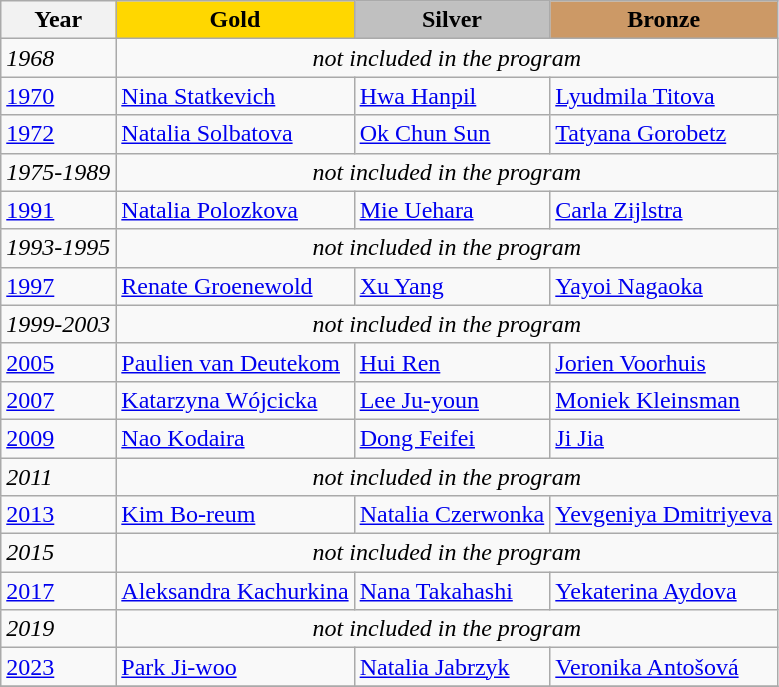<table class="wikitable">
<tr>
<th>Year</th>
<td align=center bgcolor=gold><strong>Gold</strong></td>
<td align=center bgcolor=silver><strong>Silver</strong></td>
<td align=center bgcolor=cc9966><strong>Bronze</strong></td>
</tr>
<tr>
<td><em>1968</em></td>
<td colspan=3 align=center><em>not included in the program</em></td>
</tr>
<tr>
<td><a href='#'>1970</a></td>
<td> <a href='#'>Nina Statkevich</a></td>
<td> <a href='#'>Hwa Hanpil</a></td>
<td> <a href='#'>Lyudmila Titova</a></td>
</tr>
<tr>
<td><a href='#'>1972</a></td>
<td> <a href='#'>Natalia Solbatova</a></td>
<td> <a href='#'>Ok Chun Sun</a></td>
<td> <a href='#'>Tatyana Gorobetz</a></td>
</tr>
<tr>
<td><em>1975-1989</em></td>
<td colspan=3 align=center><em>not included in the program</em></td>
</tr>
<tr>
<td><a href='#'>1991</a></td>
<td> <a href='#'>Natalia Polozkova</a></td>
<td> <a href='#'>Mie Uehara</a></td>
<td> <a href='#'>Carla Zijlstra</a></td>
</tr>
<tr>
<td><em>1993-1995</em></td>
<td colspan=3 align=center><em>not included in the program</em></td>
</tr>
<tr>
<td><a href='#'>1997</a></td>
<td> <a href='#'>Renate Groenewold</a></td>
<td> <a href='#'>Xu Yang</a></td>
<td> <a href='#'>Yayoi Nagaoka</a></td>
</tr>
<tr>
<td><em>1999-2003</em></td>
<td colspan=3 align=center><em>not included in the program</em></td>
</tr>
<tr>
<td><a href='#'>2005</a></td>
<td> <a href='#'>Paulien van Deutekom</a></td>
<td> <a href='#'>Hui Ren</a></td>
<td> <a href='#'>Jorien Voorhuis</a></td>
</tr>
<tr>
<td><a href='#'>2007</a></td>
<td> <a href='#'>Katarzyna Wójcicka</a></td>
<td> <a href='#'>Lee Ju-youn</a></td>
<td> <a href='#'>Moniek Kleinsman</a></td>
</tr>
<tr>
<td><a href='#'>2009</a></td>
<td> <a href='#'>Nao Kodaira</a></td>
<td> <a href='#'>Dong Feifei</a></td>
<td> <a href='#'>Ji Jia</a></td>
</tr>
<tr>
<td><em>2011</em></td>
<td colspan=3 align=center><em>not included in the program</em></td>
</tr>
<tr>
<td><a href='#'>2013</a></td>
<td> <a href='#'>Kim Bo-reum</a></td>
<td> <a href='#'>Natalia Czerwonka</a></td>
<td> <a href='#'>Yevgeniya Dmitriyeva</a></td>
</tr>
<tr>
<td><em>2015</em></td>
<td colspan=3 align=center><em>not included in the program</em></td>
</tr>
<tr>
<td><a href='#'>2017</a></td>
<td> <a href='#'>Aleksandra Kachurkina</a></td>
<td> <a href='#'>Nana Takahashi</a></td>
<td> <a href='#'>Yekaterina Aydova</a></td>
</tr>
<tr>
<td><em>2019</em></td>
<td colspan=3 align=center><em>not included in the program</em></td>
</tr>
<tr>
<td><a href='#'>2023</a></td>
<td> <a href='#'>Park Ji-woo</a></td>
<td> <a href='#'>Natalia Jabrzyk</a></td>
<td> <a href='#'>Veronika Antošová</a></td>
</tr>
<tr>
</tr>
</table>
